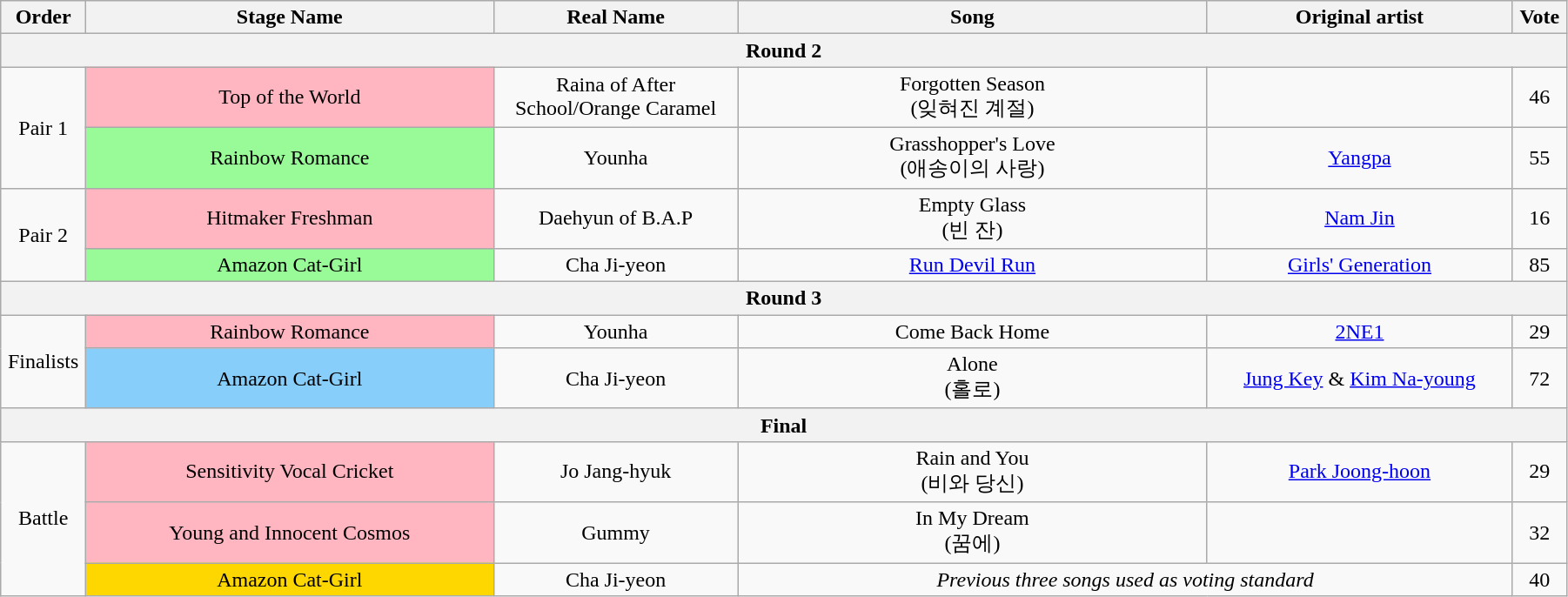<table class="wikitable" style="text-align:center; width:95%;">
<tr>
<th style="width:1%;">Order</th>
<th style="width:20%;">Stage Name</th>
<th style="width:12%;">Real Name</th>
<th style="width:23%;">Song</th>
<th style="width:15%;">Original artist</th>
<th style="width:1%;">Vote</th>
</tr>
<tr>
<th colspan=6>Round 2</th>
</tr>
<tr>
<td rowspan=2>Pair 1</td>
<td bgcolor="lightpink">Top of the World</td>
<td>Raina of After School/Orange Caramel</td>
<td>Forgotten Season<br>(잊혀진 계절)</td>
<td></td>
<td>46</td>
</tr>
<tr>
<td bgcolor="palegreen">Rainbow Romance</td>
<td>Younha</td>
<td>Grasshopper's Love<br>(애송이의 사랑)</td>
<td><a href='#'>Yangpa</a></td>
<td>55</td>
</tr>
<tr>
<td rowspan=2>Pair 2</td>
<td bgcolor="lightpink">Hitmaker Freshman</td>
<td>Daehyun of B.A.P</td>
<td>Empty Glass<br>(빈 잔)</td>
<td><a href='#'>Nam Jin</a></td>
<td>16</td>
</tr>
<tr>
<td bgcolor="palegreen">Amazon Cat-Girl</td>
<td>Cha Ji-yeon</td>
<td><a href='#'>Run Devil Run</a></td>
<td><a href='#'>Girls' Generation</a></td>
<td>85</td>
</tr>
<tr>
<th colspan=6>Round 3</th>
</tr>
<tr>
<td rowspan=2>Finalists</td>
<td bgcolor="lightpink">Rainbow Romance</td>
<td>Younha</td>
<td>Come Back Home</td>
<td><a href='#'>2NE1</a></td>
<td>29</td>
</tr>
<tr>
<td bgcolor="lightskyblue">Amazon Cat-Girl</td>
<td>Cha Ji-yeon</td>
<td>Alone<br>(홀로)</td>
<td><a href='#'>Jung Key</a> & <a href='#'>Kim Na-young</a></td>
<td>72</td>
</tr>
<tr>
<th colspan=6>Final</th>
</tr>
<tr>
<td rowspan=3>Battle</td>
<td bgcolor="lightpink">Sensitivity Vocal Cricket</td>
<td>Jo Jang-hyuk</td>
<td>Rain and You<br>(비와 당신)</td>
<td><a href='#'>Park Joong-hoon</a></td>
<td>29</td>
</tr>
<tr>
<td bgcolor="lightpink">Young and Innocent Cosmos</td>
<td>Gummy</td>
<td>In My Dream<br>(꿈에)</td>
<td></td>
<td>32</td>
</tr>
<tr>
<td bgcolor="gold">Amazon Cat-Girl</td>
<td>Cha Ji-yeon</td>
<td colspan=2><em>Previous three songs used as voting standard</em></td>
<td>40</td>
</tr>
</table>
